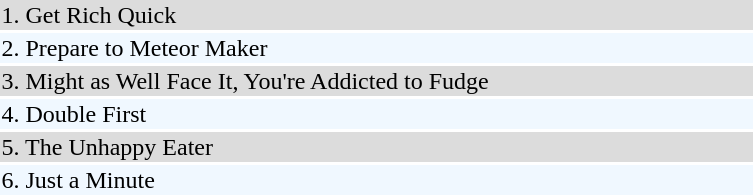<table style="width:40%; height:100px" border="0">
<tr>
<td style="background:gainsboro">1. Get Rich Quick</td>
</tr>
<tr>
<td style="background:aliceblue">2. Prepare to Meteor Maker</td>
</tr>
<tr>
<td style="background:gainsboro">3. Might as Well Face It, You're Addicted to Fudge</td>
</tr>
<tr>
<td style="background:aliceblue">4. Double First</td>
</tr>
<tr>
<td style="background:gainsboro">5. The Unhappy Eater</td>
</tr>
<tr>
<td style="background:aliceblue">6. Just a Minute</td>
</tr>
</table>
